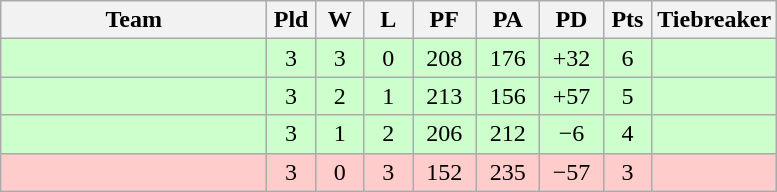<table class="wikitable" style="text-align:center;">
<tr>
<th width=170>Team</th>
<th width=25>Pld</th>
<th width=25>W</th>
<th width=25>L</th>
<th width=35>PF</th>
<th width=35>PA</th>
<th width=35>PD</th>
<th width=25>Pts</th>
<th width=50>Tiebreaker</th>
</tr>
<tr bgcolor=ccffcc>
<td align="left"></td>
<td>3</td>
<td>3</td>
<td>0</td>
<td>208</td>
<td>176</td>
<td>+32</td>
<td>6</td>
<td></td>
</tr>
<tr bgcolor=ccffcc>
<td align="left"></td>
<td>3</td>
<td>2</td>
<td>1</td>
<td>213</td>
<td>156</td>
<td>+57</td>
<td>5</td>
<td></td>
</tr>
<tr bgcolor=ccffcc>
<td align="left"></td>
<td>3</td>
<td>1</td>
<td>2</td>
<td>206</td>
<td>212</td>
<td>−6</td>
<td>4</td>
<td></td>
</tr>
<tr bgcolor=ffcccc>
<td align="left"></td>
<td>3</td>
<td>0</td>
<td>3</td>
<td>152</td>
<td>235</td>
<td>−57</td>
<td>3</td>
<td></td>
</tr>
</table>
